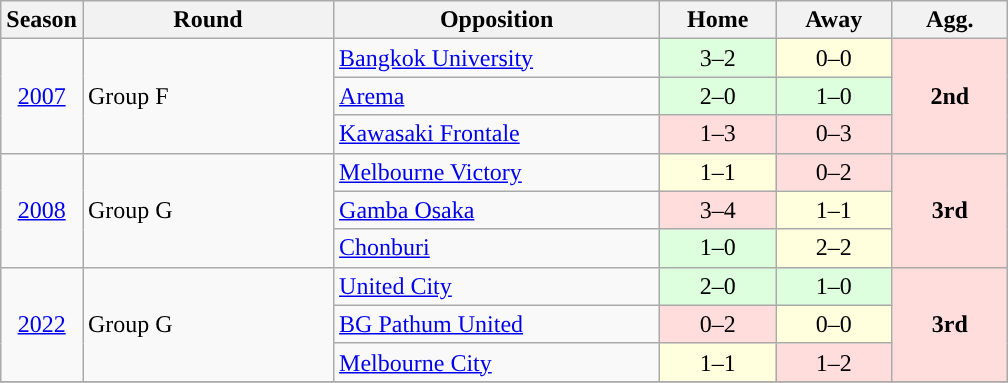<table class="wikitable" style="text-align:left">
<tr>
<th>Season</th>
<th width="160">Round</th>
<th width="210">Opposition</th>
<th width="70">Home</th>
<th width="70">Away</th>
<th width="70">Agg.</th>
</tr>
<tr>
<td rowspan="3" style="text-align:center;"><a href='#'>2007</a></td>
<td rowspan="3">Group F</td>
<td> <a href='#'>Bangkok University</a></td>
<td style="text-align:center; background:#DDFFDD;">3–2</td>
<td style="text-align:center; background:#FFFFDD;">0–0</td>
<td rowspan="3" style="text-align:center; background:#FFDDDD;"><strong>2nd</strong></td>
</tr>
<tr>
<td> <a href='#'>Arema</a></td>
<td style="text-align:center; background:#DDFFDD;">2–0</td>
<td style="text-align:center; background:#DDFFDD;">1–0</td>
</tr>
<tr>
<td> <a href='#'>Kawasaki Frontale</a></td>
<td style="text-align:center; background:#FFDDDD;">1–3</td>
<td style="text-align:center; background:#FFDDDD;">0–3</td>
</tr>
<tr>
<td rowspan="3" style="text-align:center;"><a href='#'>2008</a></td>
<td rowspan="3">Group G</td>
<td> <a href='#'>Melbourne Victory</a></td>
<td style="text-align:center; background:#FFFFDD;">1–1</td>
<td style="text-align:center; background:#FFDDDD;">0–2</td>
<td rowspan="3" style="text-align:center; background:#FFDDDD;"><strong>3rd</strong></td>
</tr>
<tr>
<td> <a href='#'>Gamba Osaka</a></td>
<td style="text-align:center; background:#FFDDDD;">3–4</td>
<td style="text-align:center; background:#FFFFDD;">1–1</td>
</tr>
<tr>
<td> <a href='#'>Chonburi</a></td>
<td style="text-align:center; background:#DDFFDD;">1–0</td>
<td style="text-align:center; background:#FFFFDD;">2–2</td>
</tr>
<tr>
<td rowspan="3" style="text-align:center;"><a href='#'>2022</a></td>
<td rowspan="3">Group G</td>
<td> <a href='#'>United City</a></td>
<td style="text-align:center; background:#DDFFDD;">2–0</td>
<td style="text-align:center; background:#DDFFDD;">1–0</td>
<td rowspan="3" style="text-align:center; background:#FFDDDD;"><strong>3rd</strong></td>
</tr>
<tr>
<td> <a href='#'>BG Pathum United</a></td>
<td style="text-align:center; background:#FFDDDD;">0–2</td>
<td style="text-align:center; background:#FFFFDD;">0–0</td>
</tr>
<tr>
<td> <a href='#'>Melbourne City</a></td>
<td style="text-align:center; background:#FFFFDD;">1–1</td>
<td style="text-align:center; background:#FFDDDD;">1–2</td>
</tr>
<tr>
</tr>
</table>
